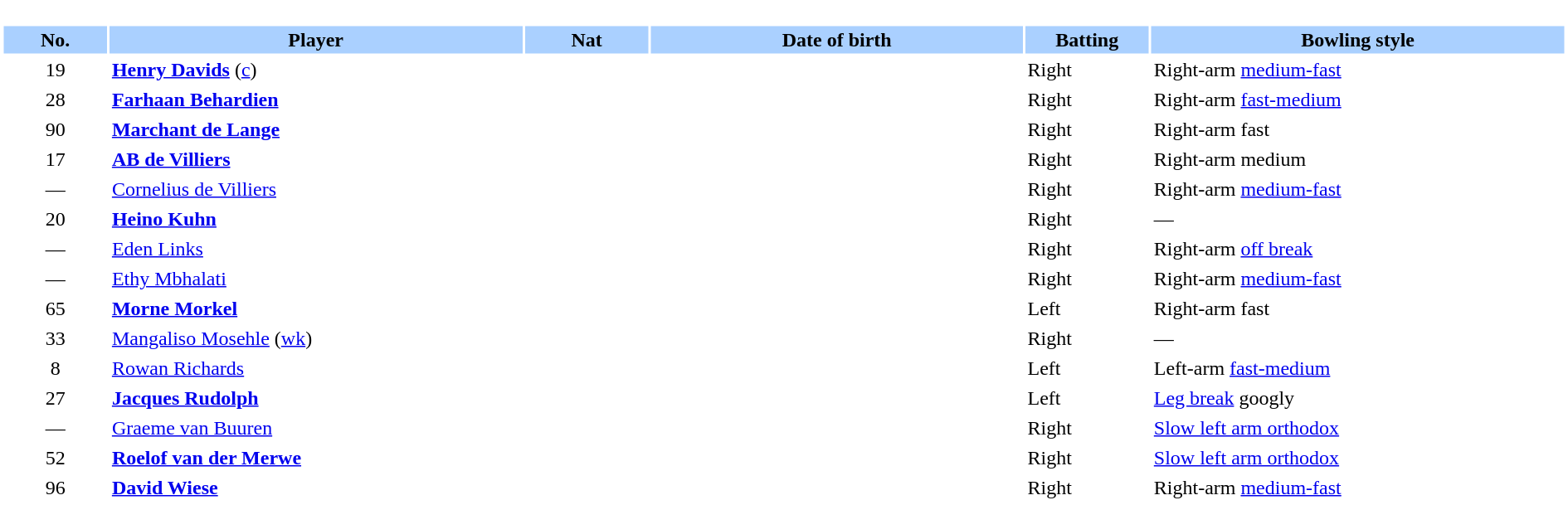<table border="0" style="width:100%;">
<tr>
<td style="vertical-align:top; background:#fff; width:90%;"><br><table border="0" cellspacing="2" cellpadding="2" style="width:100%;">
<tr style="background:#aad0ff;">
<th scope="col" style="width:5%;">No.</th>
<th scope="col" style="width:20%;">Player</th>
<th scope="col" style="width:6%;">Nat</th>
<th scope="col" style="width:18%;">Date of birth</th>
<th scope="col" style="width:6%;">Batting</th>
<th scope="col" style="width:20%;">Bowling style</th>
</tr>
<tr>
<td style="text-align:center">19</td>
<td><strong><a href='#'>Henry Davids</a></strong> (<a href='#'>c</a>)</td>
<td style="text-align:center"></td>
<td></td>
<td>Right</td>
<td>Right-arm <a href='#'>medium-fast</a></td>
</tr>
<tr>
<td style="text-align:center">28</td>
<td><strong><a href='#'>Farhaan Behardien</a></strong></td>
<td style="text-align:center"></td>
<td></td>
<td>Right</td>
<td>Right-arm <a href='#'>fast-medium</a></td>
</tr>
<tr>
<td style="text-align:center">90</td>
<td><strong><a href='#'>Marchant de Lange</a></strong></td>
<td style="text-align:center"></td>
<td></td>
<td>Right</td>
<td>Right-arm fast</td>
</tr>
<tr>
<td style="text-align:center">17</td>
<td><strong><a href='#'>AB de Villiers</a></strong></td>
<td style="text-align:center"></td>
<td></td>
<td>Right</td>
<td>Right-arm medium</td>
</tr>
<tr>
<td style="text-align:center">—</td>
<td><a href='#'>Cornelius de Villiers</a></td>
<td style="text-align:center"></td>
<td></td>
<td>Right</td>
<td>Right-arm <a href='#'>medium-fast</a></td>
</tr>
<tr>
<td style="text-align:center">20</td>
<td><strong><a href='#'>Heino Kuhn</a></strong></td>
<td style="text-align:center"></td>
<td></td>
<td>Right</td>
<td>—</td>
</tr>
<tr>
<td style="text-align:center">—</td>
<td><a href='#'>Eden Links</a></td>
<td style="text-align:center"></td>
<td></td>
<td>Right</td>
<td>Right-arm <a href='#'>off break</a></td>
</tr>
<tr>
<td style="text-align:center">—</td>
<td><a href='#'>Ethy Mbhalati</a></td>
<td style="text-align:center"></td>
<td></td>
<td>Right</td>
<td>Right-arm <a href='#'>medium-fast</a></td>
</tr>
<tr>
<td style="text-align:center">65</td>
<td><strong><a href='#'>Morne Morkel</a></strong></td>
<td style="text-align:center"></td>
<td></td>
<td>Left</td>
<td>Right-arm fast</td>
</tr>
<tr>
<td style="text-align:center">33</td>
<td><a href='#'>Mangaliso Mosehle</a> (<a href='#'>wk</a>)</td>
<td style="text-align:center"></td>
<td></td>
<td>Right</td>
<td>—</td>
</tr>
<tr>
<td style="text-align:center">8</td>
<td><a href='#'>Rowan Richards</a></td>
<td style="text-align:center"></td>
<td></td>
<td>Left</td>
<td>Left-arm <a href='#'>fast-medium</a></td>
</tr>
<tr>
<td style="text-align:center">27</td>
<td><strong><a href='#'>Jacques Rudolph</a></strong></td>
<td style="text-align:center"></td>
<td></td>
<td>Left</td>
<td><a href='#'>Leg break</a> googly</td>
</tr>
<tr>
<td style="text-align:center">—</td>
<td><a href='#'>Graeme van Buuren</a></td>
<td style="text-align:center"></td>
<td></td>
<td>Right</td>
<td><a href='#'>Slow left arm orthodox</a></td>
</tr>
<tr>
<td style="text-align:center">52</td>
<td><strong><a href='#'>Roelof van der Merwe</a></strong></td>
<td style="text-align:center"></td>
<td></td>
<td>Right</td>
<td><a href='#'>Slow left arm orthodox</a></td>
</tr>
<tr>
<td style="text-align:center">96</td>
<td><strong><a href='#'>David Wiese</a></strong></td>
<td style="text-align:center"></td>
<td></td>
<td>Right</td>
<td>Right-arm <a href='#'>medium-fast</a></td>
</tr>
</table>
</td>
</tr>
</table>
